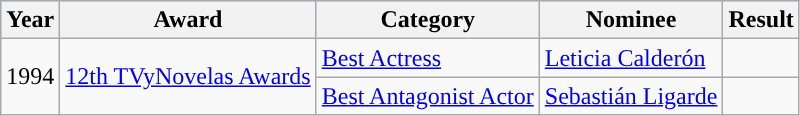<table class="wikitable">
<tr style="background:#b0c4de;">
<th>Year</th>
<th>Award</th>
<th>Category</th>
<th>Nominee</th>
<th>Result</th>
</tr>
<tr>
<td rowspan=2>1994</td>
<td rowspan=2><a href='#'>12th TVyNovelas Awards</a></td>
<td><a href='#'>Best Actress</a></td>
<td><a href='#'>Leticia Calderón</a></td>
<td></td>
</tr>
<tr>
<td><a href='#'>Best Antagonist Actor</a></td>
<td><a href='#'>Sebastián Ligarde</a></td>
<td></td>
</tr>
</table>
